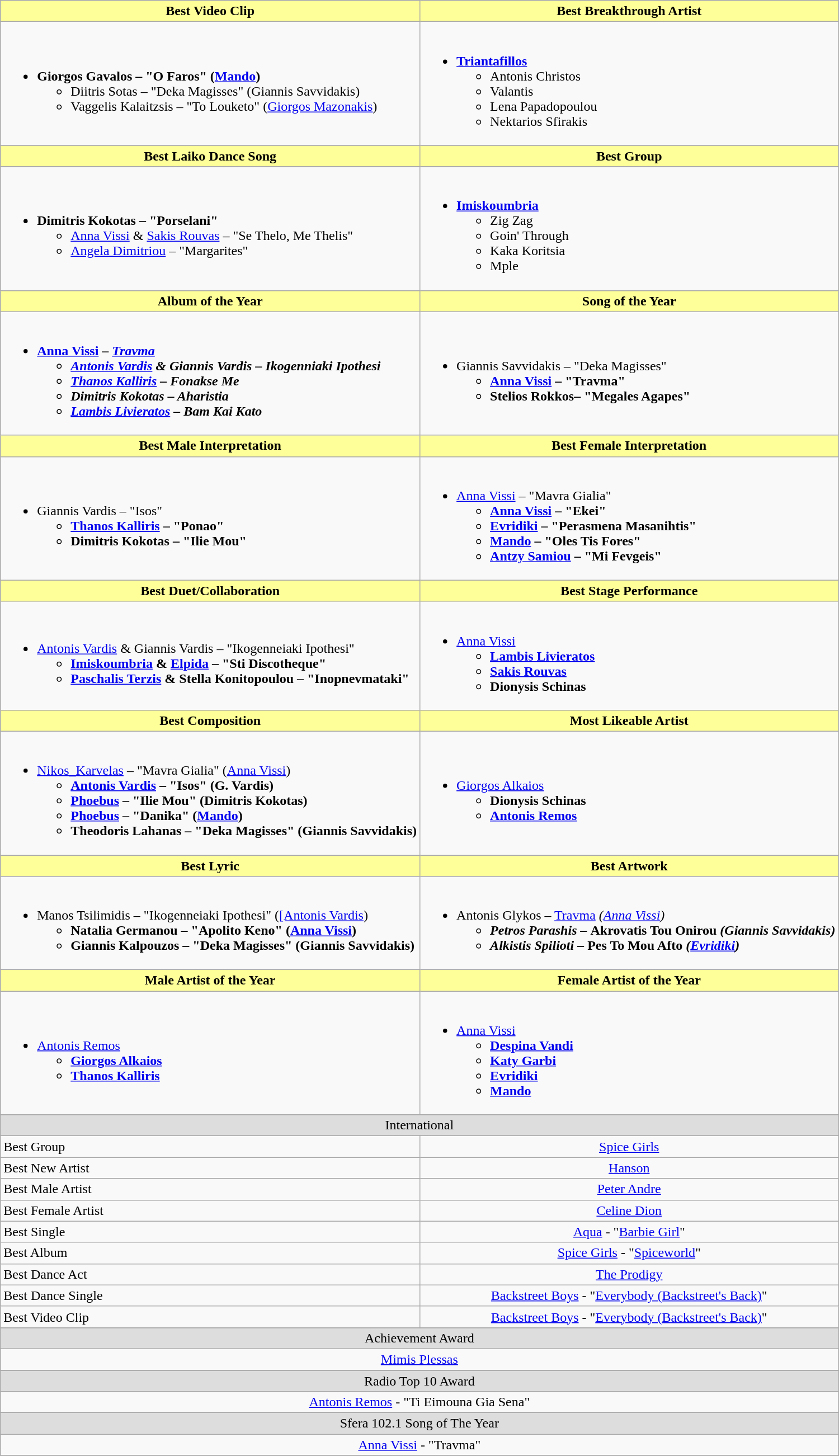<table class=wikitable style="width="150%">
<tr>
<th style="background:#FFFF99;" ! style="width="50%">Best Video Clip</th>
<th style="background:#FFFF99;" ! style="width="50%">Best Breakthrough Artist</th>
</tr>
<tr>
<td><br><ul><li><strong>Giorgos Gavalos – "O Faros" (<a href='#'>Mando</a>)</strong><ul><li>Diitris Sotas – "Deka Magisses" (Giannis Savvidakis)</li><li>Vaggelis Kalaitzsis – "To Louketo" (<a href='#'>Giorgos Mazonakis</a>)</li></ul></li></ul></td>
<td><br><ul><li><strong><a href='#'>Triantafillos</a></strong><ul><li>Antonis Christos</li><li>Valantis</li><li>Lena Papadopoulou</li><li>Nektarios Sfirakis</li></ul></li></ul></td>
</tr>
<tr>
<th style="background:#FFFF99;" ! style="width="50%">Best Laiko Dance Song</th>
<th style="background:#FFFF99;" ! style="width="50%">Best Group</th>
</tr>
<tr>
<td><br><ul><li><strong>Dimitris Kokotas – "Porselani"</strong><ul><li><a href='#'>Anna Vissi</a> & <a href='#'>Sakis Rouvas</a> – "Se Thelo, Me Thelis"</li><li><a href='#'>Angela Dimitriou</a> – "Margarites"</li></ul></li></ul></td>
<td><br><ul><li><strong><a href='#'>Imiskoumbria</a></strong><ul><li>Zig Zag</li><li>Goin' Through</li><li>Kaka Koritsia</li><li>Mple</li></ul></li></ul></td>
</tr>
<tr>
<th style="background:#FFFF99;" ! style="width="50%">Album of the Year</th>
<th style="background:#FFFF99;" ! style="width="50%">Song of the Year</th>
</tr>
<tr>
<td><br><ul><li><strong><a href='#'>Anna Vissi</a> – <em><a href='#'>Travma</a><strong><em><ul><li><a href='#'>Antonis Vardis</a> & Giannis Vardis – </em>Ikogenniaki Ipothesi<em></li><li><a href='#'>Thanos Kalliris</a> – </em>Fonakse Me<em></li><li>Dimitris Kokotas – </em>Aharistia<em></li><li><a href='#'>Lambis Livieratos</a> – </em>Bam Kai Kato<em></li></ul></li></ul></td>
<td><br><ul><li></strong>Giannis Savvidakis – "Deka Magisses"<strong><ul><li><a href='#'>Anna Vissi</a> – "Travma"</li><li>Stelios Rokkos– "Megales Agapes"</li></ul></li></ul></td>
</tr>
<tr>
<th style="background:#FFFF99;" ! style="width="50%">Best Male  Interpretation</th>
<th style="background:#FFFF99;" ! style="width="50%">Best Female Interpretation</th>
</tr>
<tr>
<td><br><ul><li></strong>Giannis Vardis – "Isos"<strong><ul><li><a href='#'>Thanos Kalliris</a> – "Ponao"</li><li>Dimitris Kokotas – "Ilie Mou"</li></ul></li></ul></td>
<td><br><ul><li></strong><a href='#'>Anna Vissi</a> – "Mavra Gialia"<strong><ul><li><a href='#'>Anna Vissi</a> – "Ekei"</li><li><a href='#'>Evridiki</a> – "Perasmena Masanihtis"</li><li><a href='#'>Mando</a> – "Oles Tis Fores"</li><li><a href='#'>Antzy Samiou</a> – "Mi Fevgeis"</li></ul></li></ul></td>
</tr>
<tr>
<th style="background:#FFFF99;" ! style="width="50%">Best Duet/Collaboration</th>
<th style="background:#FFFF99;" ! style="width="50%">Best Stage Performance</th>
</tr>
<tr>
<td><br><ul><li></strong><a href='#'>Antonis Vardis</a> & Giannis Vardis – "Ikogenneiaki Ipothesi"<strong><ul><li><a href='#'>Imiskoumbria</a> & <a href='#'>Elpida</a> – "Sti Discotheque"</li><li><a href='#'>Paschalis Terzis</a> & Stella Konitopoulou – "Inopnevmataki"</li></ul></li></ul></td>
<td><br><ul><li></strong><a href='#'>Anna Vissi</a><strong><ul><li><a href='#'>Lambis Livieratos</a></li><li><a href='#'>Sakis Rouvas</a></li><li>Dionysis Schinas</li></ul></li></ul></td>
</tr>
<tr>
<th style="background:#FFFF99;" ! style="width="50%">Best Composition</th>
<th style="background:#FFFF99;" ! style="width="50%">Most Likeable Artist</th>
</tr>
<tr>
<td><br><ul><li></strong><a href='#'>Nikos_Karvelas</a> – "Mavra Gialia" (<a href='#'>Anna Vissi</a>)<strong><ul><li><a href='#'>Antonis Vardis</a> – "Isos" (G. Vardis)</li><li><a href='#'>Phoebus</a> – "Ilie Mou" (Dimitris Kokotas)</li><li><a href='#'>Phoebus</a> – "Danika" (<a href='#'>Mando</a>)</li><li>Theodoris Lahanas – "Deka Magisses" (Giannis Savvidakis)</li></ul></li></ul></td>
<td><br><ul><li></strong><a href='#'>Giorgos Alkaios</a><strong><ul><li>Dionysis Schinas</li><li><a href='#'>Antonis Remos</a></li></ul></li></ul></td>
</tr>
<tr>
<th style="background:#FFFF99;" ! style="width="50%">Best Lyric</th>
<th style="background:#FFFF99;" ! style="width="50%">Best Artwork</th>
</tr>
<tr>
<td><br><ul><li></strong>Manos Tsilimidis – "Ikogenneiaki Ipothesi" (<a href='#'>[Antonis Vardis</a>)<strong><ul><li>Natalia Germanou – "Apolito Keno" (<a href='#'>Anna Vissi</a>)</li><li>Giannis Kalpouzos – "Deka Magisses" (Giannis Savvidakis)</li></ul></li></ul></td>
<td><br><ul><li></strong>Antonis Glykos – </em><a href='#'>Travma</a><em> (<a href='#'>Anna Vissi</a>)<strong><ul><li>Petros Parashis – </em>Akrovatis Tou Onirou<em> (Giannis Savvidakis)</li><li>Alkistis Spilioti – </em>Pes To Mou Afto<em> (<a href='#'>Evridiki</a>)</li></ul></li></ul></td>
</tr>
<tr>
<th style="background:#FFFF99;" ! style="width="50%">Male Artist of the Year</th>
<th style="background:#FFFF99;" ! style="width="50%">Female Artist of the Year</th>
</tr>
<tr>
<td><br><ul><li></strong><a href='#'>Antonis Remos</a><strong><ul><li><a href='#'>Giorgos Alkaios</a></li><li><a href='#'>Thanos Kalliris</a></li></ul></li></ul></td>
<td><br><ul><li></strong><a href='#'>Anna Vissi</a><strong><ul><li><a href='#'>Despina Vandi</a></li><li><a href='#'>Katy Garbi</a></li><li><a href='#'>Evridiki</a></li><li><a href='#'>Mando</a></li></ul></li></ul></td>
</tr>
<tr>
</tr>
<tr bgcolor="#DDDDDD">
<td colspan=5 align=center></strong>International<strong></td>
</tr>
<tr>
<td>Best Group</td>
<td colspan=8 align=center "></strong><a href='#'>Spice Girls</a><strong></td>
</tr>
<tr>
<td>Best New Artist</td>
<td colspan=8 align=center "></strong><a href='#'>Hanson</a><strong></td>
</tr>
<tr>
<td>Best Male Artist</td>
<td colspan=8 align=center "></strong><a href='#'>Peter Andre</a><strong></td>
</tr>
<tr>
<td>Best Female Artist</td>
<td colspan=8 align=center "></strong><a href='#'>Celine Dion</a><strong></td>
</tr>
<tr>
<td>Best Single</td>
<td colspan=8 align=center "></strong><a href='#'>Aqua</a> - "<a href='#'>Barbie Girl</a>"<strong></td>
</tr>
<tr>
<td>Best Album</td>
<td colspan=8 align=center "></strong><a href='#'>Spice Girls</a> - "<a href='#'>Spiceworld</a>"<strong></td>
</tr>
<tr>
<td>Best Dance Act</td>
<td colspan=8 align=center "></strong><a href='#'>The Prodigy</a><strong></td>
</tr>
<tr>
<td>Best Dance Single</td>
<td colspan=8 align=center "></strong><a href='#'>Backstreet Boys</a> - "<a href='#'>Everybody (Backstreet's Back)</a>"<strong></td>
</tr>
<tr>
<td>Best Video Clip</td>
<td colspan=8 align=center "></strong><a href='#'>Backstreet Boys</a> - "<a href='#'>Everybody (Backstreet's Back)</a>"<strong></td>
</tr>
<tr>
</tr>
<tr bgcolor="#DDDDDD">
<td colspan=8 align=center></strong>Achievement Award<strong></td>
</tr>
<tr>
<td colspan=8 align=center "></strong><a href='#'>Mimis Plessas</a><strong></td>
</tr>
<tr>
</tr>
<tr bgcolor="#DDDDDD">
<td colspan=8 align=center></strong>Radio Top 10 Award<strong></td>
</tr>
<tr>
<td colspan=8 align=center "></strong><a href='#'>Antonis Remos</a> - "Ti Eimouna Gia Sena"<strong></td>
</tr>
<tr>
</tr>
<tr bgcolor="#DDDDDD">
<td colspan=8 align=center></strong>Sfera 102.1 Song of The Year<strong></td>
</tr>
<tr>
<td colspan=8 align=center "></strong><a href='#'>Anna Vissi</a> - "Travma"<strong></td>
</tr>
<tr>
</tr>
</table>
